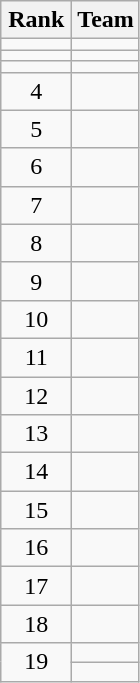<table class="wikitable" style="text-align:center;">
<tr>
<th width=40>Rank</th>
<th>Team</th>
</tr>
<tr>
<td></td>
<td style="text-align:left;"></td>
</tr>
<tr>
<td></td>
<td style="text-align:left;"></td>
</tr>
<tr>
<td></td>
<td style="text-align:left;"></td>
</tr>
<tr>
<td>4</td>
<td style="text-align:left;"></td>
</tr>
<tr>
<td>5</td>
<td style="text-align:left;"></td>
</tr>
<tr>
<td>6</td>
<td style="text-align:left;"></td>
</tr>
<tr>
<td>7</td>
<td style="text-align:left;"></td>
</tr>
<tr>
<td>8</td>
<td style="text-align:left;"></td>
</tr>
<tr>
<td>9</td>
<td style="text-align:left;"></td>
</tr>
<tr>
<td>10</td>
<td style="text-align:left;"></td>
</tr>
<tr>
<td>11</td>
<td style="text-align:left;"></td>
</tr>
<tr>
<td>12</td>
<td style="text-align:left;"></td>
</tr>
<tr>
<td>13</td>
<td style="text-align:left;"></td>
</tr>
<tr>
<td>14</td>
<td style="text-align:left;"></td>
</tr>
<tr>
<td>15</td>
<td style="text-align:left;"></td>
</tr>
<tr>
<td>16</td>
<td style="text-align:left;"></td>
</tr>
<tr>
<td>17</td>
<td style="text-align:left;"></td>
</tr>
<tr>
<td>18</td>
<td style="text-align:left;"></td>
</tr>
<tr>
<td rowspan=2>19</td>
<td style="text-align:left;"></td>
</tr>
<tr>
<td style="text-align:left;"></td>
</tr>
</table>
